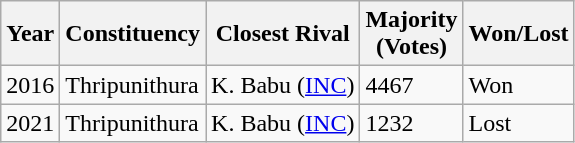<table class="wikitable">
<tr>
<th>Year</th>
<th>Constituency</th>
<th>Closest Rival</th>
<th>Majority<br>(Votes)</th>
<th>Won/Lost</th>
</tr>
<tr>
<td>2016</td>
<td>Thripunithura</td>
<td>K. Babu (<a href='#'>INC</a>)</td>
<td>4467</td>
<td>Won</td>
</tr>
<tr>
<td>2021</td>
<td>Thripunithura</td>
<td>K. Babu (<a href='#'>INC</a>)</td>
<td>1232</td>
<td>Lost</td>
</tr>
</table>
